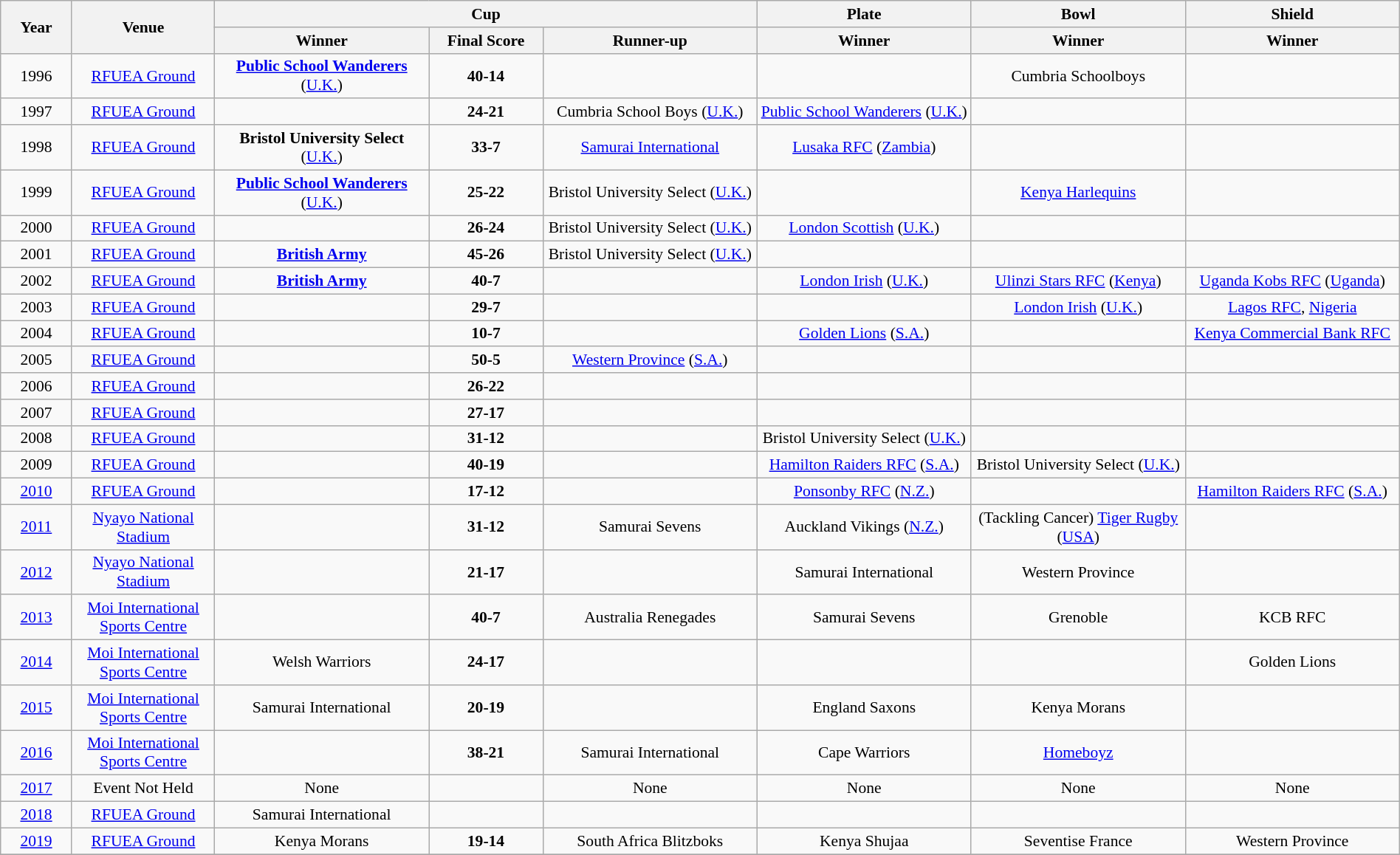<table class="wikitable" style="font-size:90%; width: 100%; text-align: center;">
<tr>
<th rowspan=2 width=5%>Year</th>
<th rowspan=2 width=10%>Venue</th>
<th colspan=3>Cup</th>
<th>Plate</th>
<th>Bowl</th>
<th>Shield</th>
</tr>
<tr>
<th width=15%>Winner</th>
<th width=8%>Final Score</th>
<th width=15%>Runner-up</th>
<th width=15%>Winner</th>
<th width=15%>Winner</th>
<th width=15%>Winner</th>
</tr>
<tr>
<td>1996</td>
<td><a href='#'>RFUEA Ground</a></td>
<td><strong><a href='#'>Public School Wanderers</a></strong> (<a href='#'>U.K.</a>)</td>
<td><strong>40-14</strong></td>
<td></td>
<td></td>
<td>Cumbria Schoolboys</td>
<td></td>
</tr>
<tr>
<td>1997</td>
<td><a href='#'>RFUEA Ground</a></td>
<td><strong></strong></td>
<td><strong>24-21</strong></td>
<td>Cumbria School Boys (<a href='#'>U.K.</a>)</td>
<td><a href='#'>Public School Wanderers</a> (<a href='#'>U.K.</a>)</td>
<td></td>
<td></td>
</tr>
<tr>
<td>1998</td>
<td><a href='#'>RFUEA Ground</a></td>
<td><strong>Bristol University Select</strong> (<a href='#'>U.K.</a>)</td>
<td><strong>33-7</strong></td>
<td><a href='#'>Samurai International</a></td>
<td><a href='#'>Lusaka RFC</a>  (<a href='#'>Zambia</a>)</td>
<td></td>
<td></td>
</tr>
<tr>
<td>1999</td>
<td><a href='#'>RFUEA Ground</a></td>
<td><strong><a href='#'>Public School Wanderers</a></strong>  (<a href='#'>U.K.</a>)</td>
<td><strong>25-22</strong></td>
<td>Bristol University Select (<a href='#'>U.K.</a>)</td>
<td></td>
<td><a href='#'>Kenya Harlequins</a></td>
<td></td>
</tr>
<tr>
<td>2000</td>
<td><a href='#'>RFUEA Ground</a></td>
<td><strong></strong></td>
<td><strong>26-24</strong></td>
<td>Bristol University Select (<a href='#'>U.K.</a>)</td>
<td><a href='#'>London Scottish</a>  (<a href='#'>U.K.</a>)</td>
<td></td>
<td></td>
</tr>
<tr>
<td>2001</td>
<td><a href='#'>RFUEA Ground</a></td>
<td><strong><a href='#'>British Army</a></strong></td>
<td><strong>45-26</strong></td>
<td>Bristol University Select (<a href='#'>U.K.</a>)</td>
<td></td>
<td></td>
<td></td>
</tr>
<tr>
<td>2002</td>
<td><a href='#'>RFUEA Ground</a></td>
<td><strong><a href='#'>British Army</a></strong></td>
<td><strong>40-7</strong></td>
<td></td>
<td><a href='#'>London Irish</a>  (<a href='#'>U.K.</a>)</td>
<td><a href='#'>Ulinzi Stars RFC</a> (<a href='#'>Kenya</a>)</td>
<td><a href='#'>Uganda Kobs RFC</a> (<a href='#'>Uganda</a>)</td>
</tr>
<tr>
<td>2003</td>
<td><a href='#'>RFUEA Ground</a></td>
<td><strong></strong></td>
<td><strong>29-7</strong></td>
<td></td>
<td></td>
<td><a href='#'>London Irish</a>  (<a href='#'>U.K.</a>)</td>
<td><a href='#'>Lagos RFC</a>, <a href='#'>Nigeria</a></td>
</tr>
<tr>
<td>2004</td>
<td><a href='#'>RFUEA Ground</a></td>
<td><strong></strong></td>
<td><strong>10-7</strong></td>
<td></td>
<td><a href='#'>Golden Lions</a> (<a href='#'>S.A.</a>)</td>
<td></td>
<td><a href='#'>Kenya Commercial Bank RFC</a></td>
</tr>
<tr>
<td>2005</td>
<td><a href='#'>RFUEA Ground</a></td>
<td><strong></strong></td>
<td><strong>50-5</strong></td>
<td><a href='#'>Western Province</a> (<a href='#'>S.A.</a>)</td>
<td></td>
<td></td>
<td></td>
</tr>
<tr>
<td>2006</td>
<td><a href='#'>RFUEA Ground</a></td>
<td><strong></strong></td>
<td><strong>26-22</strong></td>
<td></td>
<td></td>
<td></td>
<td></td>
</tr>
<tr>
<td>2007</td>
<td><a href='#'>RFUEA Ground</a></td>
<td><strong></strong></td>
<td><strong>27-17</strong></td>
<td></td>
<td><strong></strong></td>
<td></td>
<td></td>
</tr>
<tr>
<td>2008</td>
<td><a href='#'>RFUEA Ground</a></td>
<td><strong></strong></td>
<td><strong>31-12</strong></td>
<td></td>
<td>Bristol University Select (<a href='#'>U.K.</a>)</td>
<td></td>
<td></td>
</tr>
<tr>
<td>2009</td>
<td><a href='#'>RFUEA Ground</a></td>
<td><strong></strong></td>
<td><strong>40-19</strong></td>
<td></td>
<td><a href='#'>Hamilton Raiders RFC</a> (<a href='#'>S.A.</a>)</td>
<td>Bristol University Select (<a href='#'>U.K.</a>)</td>
<td></td>
</tr>
<tr>
<td><a href='#'>2010</a></td>
<td><a href='#'>RFUEA Ground</a></td>
<td><strong></strong></td>
<td><strong>17-12</strong></td>
<td></td>
<td><a href='#'>Ponsonby RFC</a> (<a href='#'>N.Z.</a>)</td>
<td></td>
<td><a href='#'>Hamilton Raiders RFC</a> (<a href='#'>S.A.</a>)</td>
</tr>
<tr>
<td><a href='#'>2011</a></td>
<td><a href='#'>Nyayo National Stadium</a></td>
<td><strong></strong></td>
<td><strong>31-12</strong></td>
<td>Samurai Sevens</td>
<td>Auckland Vikings (<a href='#'>N.Z.</a>)</td>
<td>(Tackling Cancer) <a href='#'>Tiger Rugby</a> (<a href='#'>USA</a>)</td>
<td></td>
</tr>
<tr>
<td><a href='#'>2012</a></td>
<td><a href='#'>Nyayo National Stadium</a></td>
<td><strong></strong></td>
<td><strong>21-17</strong></td>
<td></td>
<td>Samurai International</td>
<td>Western Province</td>
<td></td>
</tr>
<tr>
<td><a href='#'>2013</a></td>
<td><a href='#'>Moi International Sports Centre</a></td>
<td><strong></strong></td>
<td><strong>40-7</strong></td>
<td>Australia Renegades</td>
<td>Samurai Sevens</td>
<td>Grenoble</td>
<td>KCB RFC</td>
</tr>
<tr>
<td><a href='#'>2014</a></td>
<td><a href='#'>Moi International Sports Centre</a></td>
<td>Welsh Warriors</td>
<td><strong>24-17</strong></td>
<td></td>
<td></td>
<td></td>
<td>Golden Lions</td>
</tr>
<tr>
<td><a href='#'>2015</a></td>
<td><a href='#'>Moi International Sports Centre</a></td>
<td>Samurai International</td>
<td><strong>20-19</strong></td>
<td></td>
<td>England Saxons</td>
<td>Kenya Morans</td>
<td></td>
</tr>
<tr>
<td><a href='#'>2016</a></td>
<td><a href='#'>Moi International Sports Centre</a></td>
<td></td>
<td><strong>38-21</strong></td>
<td>Samurai International</td>
<td>Cape Warriors</td>
<td><a href='#'>Homeboyz</a></td>
<td></td>
</tr>
<tr>
<td><a href='#'>2017</a></td>
<td>Event Not Held</td>
<td>None</td>
<td></td>
<td>None</td>
<td>None</td>
<td>None</td>
<td>None</td>
</tr>
<tr>
<td><a href='#'>2018</a></td>
<td><a href='#'>RFUEA Ground</a></td>
<td>Samurai International</td>
<td></td>
<td></td>
<td></td>
<td></td>
<td></td>
</tr>
<tr>
<td><a href='#'>2019</a></td>
<td><a href='#'>RFUEA Ground</a></td>
<td>Kenya Morans</td>
<td><strong>19-14</strong></td>
<td>South Africa Blitzboks</td>
<td>Kenya Shujaa</td>
<td>Seventise France</td>
<td>Western Province</td>
</tr>
<tr>
</tr>
</table>
